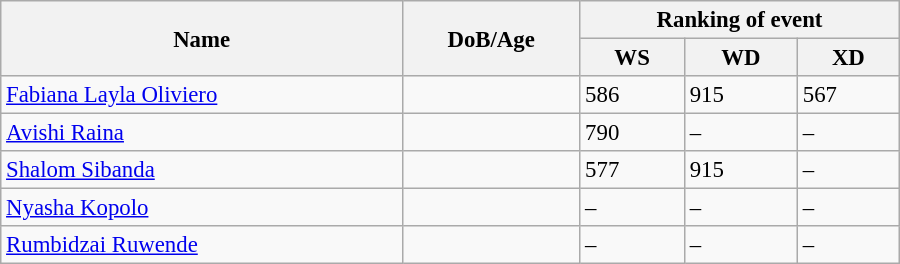<table class="wikitable" style="width:600px; font-size:95%;">
<tr>
<th rowspan="2" align="left">Name</th>
<th rowspan="2" align="left">DoB/Age</th>
<th colspan="3" align="center">Ranking of event</th>
</tr>
<tr>
<th align="center">WS</th>
<th>WD</th>
<th align="center">XD</th>
</tr>
<tr>
<td><a href='#'>Fabiana Layla Oliviero</a></td>
<td></td>
<td>586</td>
<td>915</td>
<td>567</td>
</tr>
<tr>
<td><a href='#'>Avishi Raina</a></td>
<td></td>
<td>790</td>
<td>–</td>
<td>–</td>
</tr>
<tr>
<td><a href='#'>Shalom Sibanda</a></td>
<td></td>
<td>577</td>
<td>915</td>
<td>–</td>
</tr>
<tr>
<td><a href='#'>Nyasha Kopolo</a></td>
<td></td>
<td>–</td>
<td>–</td>
<td>–</td>
</tr>
<tr>
<td><a href='#'>Rumbidzai Ruwende</a></td>
<td></td>
<td>–</td>
<td>–</td>
<td>–</td>
</tr>
</table>
